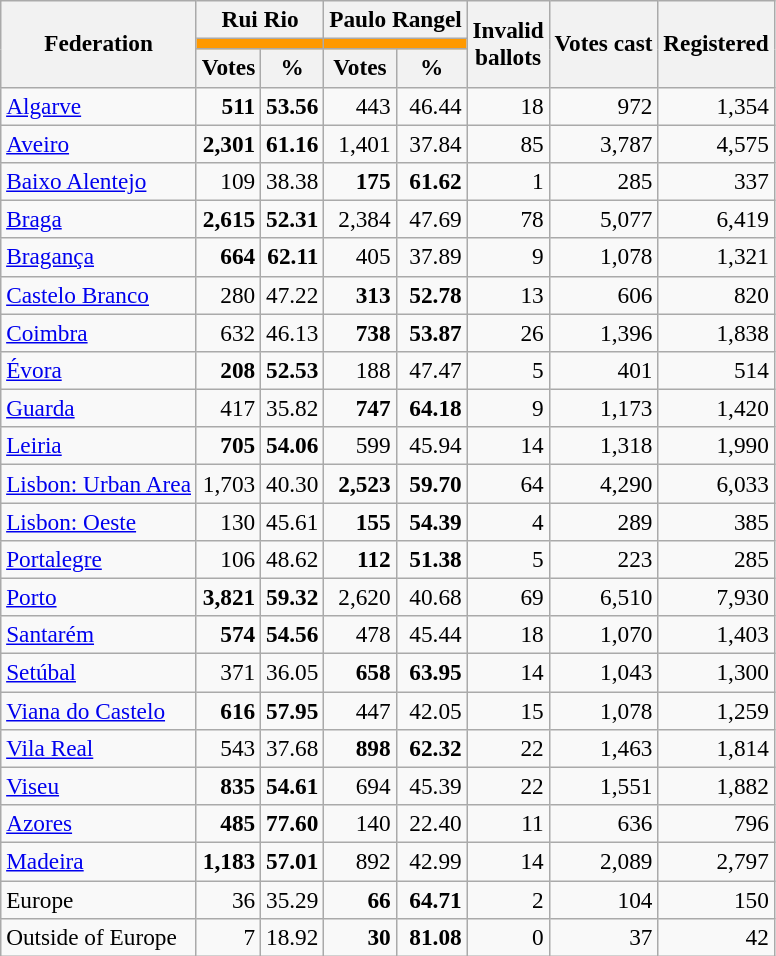<table class="wikitable" style="text-align:right; font-size:97%;">
<tr>
<th rowspan="3">Federation</th>
<th colspan="2">Rui Rio</th>
<th colspan="2">Paulo Rangel</th>
<th rowspan="3">Invalid<br>ballots</th>
<th rowspan="3">Votes cast</th>
<th rowspan="3">Registered</th>
</tr>
<tr>
<th colspan="2" style="background:#FF9900;"></th>
<th colspan="2" style="background:#FF9900;"></th>
</tr>
<tr>
<th>Votes</th>
<th>%</th>
<th>Votes</th>
<th>%</th>
</tr>
<tr>
<td align="left"><a href='#'>Algarve</a></td>
<td><strong>511</strong></td>
<td><strong>53.56</strong></td>
<td>443</td>
<td>46.44</td>
<td>18</td>
<td>972</td>
<td>1,354</td>
</tr>
<tr>
<td align="left"><a href='#'>Aveiro</a></td>
<td><strong>2,301</strong></td>
<td><strong>61.16</strong></td>
<td>1,401</td>
<td>37.84</td>
<td>85</td>
<td>3,787</td>
<td>4,575</td>
</tr>
<tr>
<td align="left"><a href='#'>Baixo Alentejo</a></td>
<td>109</td>
<td>38.38</td>
<td><strong>175</strong></td>
<td><strong>61.62</strong></td>
<td>1</td>
<td>285</td>
<td>337</td>
</tr>
<tr>
<td align="left"><a href='#'>Braga</a></td>
<td><strong>2,615</strong></td>
<td><strong>52.31</strong></td>
<td>2,384</td>
<td>47.69</td>
<td>78</td>
<td>5,077</td>
<td>6,419</td>
</tr>
<tr>
<td align="left"><a href='#'>Bragança</a></td>
<td><strong>664</strong></td>
<td><strong>62.11</strong></td>
<td>405</td>
<td>37.89</td>
<td>9</td>
<td>1,078</td>
<td>1,321</td>
</tr>
<tr>
<td align="left"><a href='#'>Castelo Branco</a></td>
<td>280</td>
<td>47.22</td>
<td><strong>313</strong></td>
<td><strong>52.78</strong></td>
<td>13</td>
<td>606</td>
<td>820</td>
</tr>
<tr>
<td align="left"><a href='#'>Coimbra</a></td>
<td>632</td>
<td>46.13</td>
<td><strong>738</strong></td>
<td><strong>53.87</strong></td>
<td>26</td>
<td>1,396</td>
<td>1,838</td>
</tr>
<tr>
<td align="left"><a href='#'>Évora</a></td>
<td><strong>208</strong></td>
<td><strong>52.53</strong></td>
<td>188</td>
<td>47.47</td>
<td>5</td>
<td>401</td>
<td>514</td>
</tr>
<tr>
<td align="left"><a href='#'>Guarda</a></td>
<td>417</td>
<td>35.82</td>
<td><strong>747</strong></td>
<td><strong>64.18</strong></td>
<td>9</td>
<td>1,173</td>
<td>1,420</td>
</tr>
<tr>
<td align="left"><a href='#'>Leiria</a></td>
<td><strong>705</strong></td>
<td><strong>54.06</strong></td>
<td>599</td>
<td>45.94</td>
<td>14</td>
<td>1,318</td>
<td>1,990</td>
</tr>
<tr>
<td align="left"><a href='#'>Lisbon: Urban Area</a></td>
<td>1,703</td>
<td>40.30</td>
<td><strong>2,523</strong></td>
<td><strong>59.70</strong></td>
<td>64</td>
<td>4,290</td>
<td>6,033</td>
</tr>
<tr>
<td align="left"><a href='#'>Lisbon: Oeste</a></td>
<td>130</td>
<td>45.61</td>
<td><strong>155</strong></td>
<td><strong>54.39</strong></td>
<td>4</td>
<td>289</td>
<td>385</td>
</tr>
<tr>
<td align="left"><a href='#'>Portalegre</a></td>
<td>106</td>
<td>48.62</td>
<td><strong>112</strong></td>
<td><strong>51.38</strong></td>
<td>5</td>
<td>223</td>
<td>285</td>
</tr>
<tr>
<td align="left"><a href='#'>Porto</a></td>
<td><strong>3,821</strong></td>
<td><strong>59.32</strong></td>
<td>2,620</td>
<td>40.68</td>
<td>69</td>
<td>6,510</td>
<td>7,930</td>
</tr>
<tr>
<td align="left"><a href='#'>Santarém</a></td>
<td><strong>574</strong></td>
<td><strong>54.56</strong></td>
<td>478</td>
<td>45.44</td>
<td>18</td>
<td>1,070</td>
<td>1,403</td>
</tr>
<tr>
<td align="left"><a href='#'>Setúbal</a></td>
<td>371</td>
<td>36.05</td>
<td><strong>658</strong></td>
<td><strong>63.95</strong></td>
<td>14</td>
<td>1,043</td>
<td>1,300</td>
</tr>
<tr>
<td align="left"><a href='#'>Viana do Castelo</a></td>
<td><strong>616</strong></td>
<td><strong>57.95</strong></td>
<td>447</td>
<td>42.05</td>
<td>15</td>
<td>1,078</td>
<td>1,259</td>
</tr>
<tr>
<td align="left"><a href='#'>Vila Real</a></td>
<td>543</td>
<td>37.68</td>
<td><strong>898</strong></td>
<td><strong>62.32</strong></td>
<td>22</td>
<td>1,463</td>
<td>1,814</td>
</tr>
<tr>
<td align="left"><a href='#'>Viseu</a></td>
<td><strong>835</strong></td>
<td><strong>54.61</strong></td>
<td>694</td>
<td>45.39</td>
<td>22</td>
<td>1,551</td>
<td>1,882</td>
</tr>
<tr>
<td align="left"><a href='#'>Azores</a></td>
<td><strong>485</strong></td>
<td><strong>77.60</strong></td>
<td>140</td>
<td>22.40</td>
<td>11</td>
<td>636</td>
<td>796</td>
</tr>
<tr>
<td align="left"><a href='#'>Madeira</a></td>
<td><strong>1,183</strong></td>
<td><strong>57.01</strong></td>
<td>892</td>
<td>42.99</td>
<td>14</td>
<td>2,089</td>
<td>2,797</td>
</tr>
<tr>
<td align="left">Europe</td>
<td>36</td>
<td>35.29</td>
<td><strong>66</strong></td>
<td><strong>64.71</strong></td>
<td>2</td>
<td>104</td>
<td>150</td>
</tr>
<tr>
<td align="left">Outside of Europe</td>
<td>7</td>
<td>18.92</td>
<td><strong>30</strong></td>
<td><strong>81.08</strong></td>
<td>0</td>
<td>37</td>
<td>42</td>
</tr>
</table>
